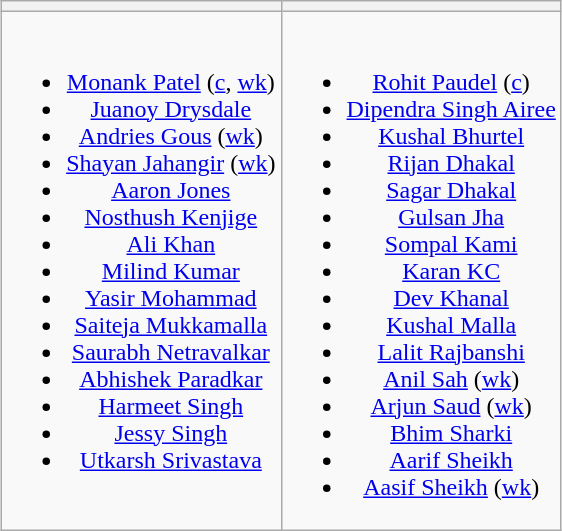<table class="wikitable" style="text-align:center; margin:auto">
<tr>
<th></th>
<th></th>
</tr>
<tr style="vertical-align:top">
<td><br><ul><li><a href='#'>Monank Patel</a> (<a href='#'>c</a>, <a href='#'>wk</a>)</li><li><a href='#'>Juanoy Drysdale</a></li><li><a href='#'>Andries Gous</a> (<a href='#'>wk</a>)</li><li><a href='#'>Shayan Jahangir</a> (<a href='#'>wk</a>)</li><li><a href='#'>Aaron Jones</a></li><li><a href='#'>Nosthush Kenjige</a></li><li><a href='#'>Ali Khan</a></li><li><a href='#'>Milind Kumar</a></li><li><a href='#'>Yasir Mohammad</a></li><li><a href='#'>Saiteja Mukkamalla</a></li><li><a href='#'>Saurabh Netravalkar</a></li><li><a href='#'>Abhishek Paradkar</a></li><li><a href='#'>Harmeet Singh</a></li><li><a href='#'>Jessy Singh</a></li><li><a href='#'>Utkarsh Srivastava</a></li></ul></td>
<td><br><ul><li><a href='#'>Rohit Paudel</a> (<a href='#'>c</a>)</li><li><a href='#'>Dipendra Singh Airee</a></li><li><a href='#'>Kushal Bhurtel</a></li><li><a href='#'>Rijan Dhakal</a></li><li><a href='#'>Sagar Dhakal</a></li><li><a href='#'>Gulsan Jha</a></li><li><a href='#'>Sompal Kami</a></li><li><a href='#'>Karan KC</a></li><li><a href='#'>Dev Khanal</a></li><li><a href='#'>Kushal Malla</a></li><li><a href='#'>Lalit Rajbanshi</a></li><li><a href='#'>Anil Sah</a> (<a href='#'>wk</a>)</li><li><a href='#'>Arjun Saud</a> (<a href='#'>wk</a>)</li><li><a href='#'>Bhim Sharki</a></li><li><a href='#'>Aarif Sheikh</a></li><li><a href='#'>Aasif Sheikh</a> (<a href='#'>wk</a>)</li></ul></td>
</tr>
</table>
